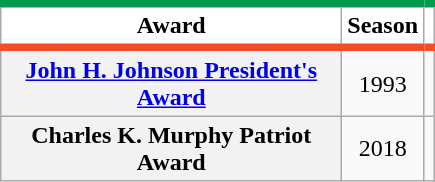<table class="wikitable sortable plainrowheaders" style="text-align:center">
<tr>
<th scope="col" style="background-color:#ffffff; border-top:#009B4D 5px solid; border-bottom:#F44D25 5px solid; color:#000000" width="220px">Award</th>
<th scope="col" style="background-color:#ffffff; border-top:#009B4D 5px solid; border-bottom:#F44D25 5px solid; color:#000000">Season</th>
<th class="unsortable" scope="col" style="background-color:#ffffff; border-top:#009B4D 5px solid; border-bottom:#F44D25 5px solid; color:#000000"></th>
</tr>
<tr>
<th scope="row" style="text-align:center"><a href='#'>John H. Johnson President's Award</a></th>
<td>1993</td>
<td></td>
</tr>
<tr>
<th scope="row" style="text-align:center">Charles K. Murphy Patriot Award</th>
<td>2018</td>
<td></td>
</tr>
</table>
